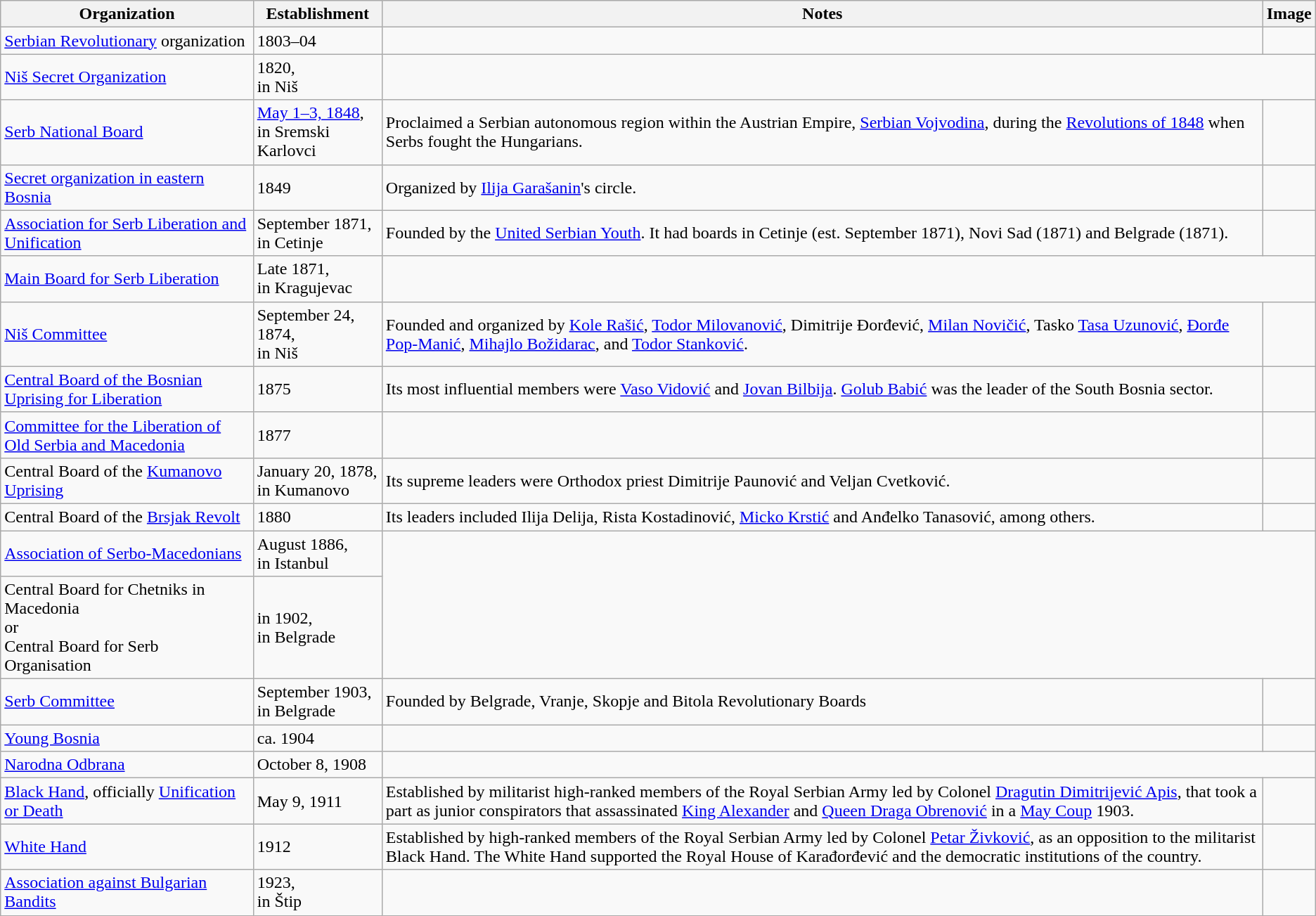<table align="center" class="wikitable">
<tr>
<th>Organization</th>
<th>Establishment</th>
<th>Notes</th>
<th>Image</th>
</tr>
<tr>
<td><a href='#'>Serbian Revolutionary</a> organization</td>
<td>1803–04</td>
<td></td>
<td></td>
</tr>
<tr>
<td><a href='#'>Niš Secret Organization</a></td>
<td>1820,<br> in Niš</td>
</tr>
<tr>
<td><a href='#'>Serb National Board</a> <br> </td>
<td><a href='#'>May 1–3, 1848</a>,<br> in Sremski Karlovci</td>
<td>Proclaimed a Serbian autonomous region within the Austrian Empire, <a href='#'>Serbian Vojvodina</a>, during the <a href='#'>Revolutions of 1848</a> when Serbs fought the Hungarians.</td>
<td></td>
</tr>
<tr>
<td><a href='#'>Secret organization in eastern Bosnia</a></td>
<td>1849</td>
<td>Organized by <a href='#'>Ilija Garašanin</a>'s circle.</td>
<td></td>
</tr>
<tr>
<td><a href='#'>Association for Serb Liberation and Unification</a></td>
<td>September 1871,<br> in Cetinje</td>
<td>Founded by the <a href='#'>United Serbian Youth</a>. It had boards in Cetinje (est. September 1871), Novi Sad (1871) and Belgrade (1871).</td>
<td></td>
</tr>
<tr>
<td><a href='#'>Main Board for Serb Liberation</a></td>
<td>Late 1871,<br> in Kragujevac</td>
</tr>
<tr>
<td><a href='#'>Niš Committee</a></td>
<td>September 24, 1874,<br> in Niš</td>
<td>Founded and organized by <a href='#'>Kole Rašić</a>, <a href='#'>Todor Milovanović</a>, Dimitrije Đorđević, <a href='#'>Milan Novičić</a>, Tasko <a href='#'>Tasa Uzunović</a>, <a href='#'>Đorđe Pop-Manić</a>, <a href='#'>Mihajlo Božidarac</a>, and <a href='#'>Todor Stanković</a>.</td>
<td></td>
</tr>
<tr>
<td><a href='#'>Central Board of the Bosnian Uprising for Liberation</a><br></td>
<td>1875</td>
<td>Its most influential members were <a href='#'>Vaso Vidović</a> and <a href='#'>Jovan Bilbija</a>. <a href='#'>Golub Babić</a> was the leader of the South Bosnia sector.</td>
<td></td>
</tr>
<tr>
<td><a href='#'>Committee for the Liberation of Old Serbia and Macedonia</a></td>
<td>1877</td>
<td></td>
</tr>
<tr>
<td>Central Board of the <a href='#'>Kumanovo Uprising</a></td>
<td>January 20, 1878,<br> in Kumanovo</td>
<td>Its supreme leaders were Orthodox priest Dimitrije Paunović and Veljan Cvetković.</td>
<td></td>
</tr>
<tr>
<td>Central Board of the <a href='#'>Brsjak Revolt</a></td>
<td>1880</td>
<td>Its leaders included Ilija Delija, Rista Kostadinović, <a href='#'>Micko Krstić</a> and Anđelko Tanasović, among others.</td>
<td></td>
</tr>
<tr>
<td><a href='#'>Association of Serbo-Macedonians</a></td>
<td>August 1886,<br> in Istanbul</td>
</tr>
<tr>
<td>Central Board for Chetniks in Macedonia<br>or<br>Central Board for Serb Organisation<br></td>
<td>in 1902,<br> in Belgrade</td>
</tr>
<tr>
<td><a href='#'>Serb Committee</a><br> </td>
<td>September 1903,<br> in Belgrade</td>
<td>Founded by Belgrade, Vranje, Skopje and Bitola Revolutionary Boards </td>
<td></td>
</tr>
<tr>
<td><a href='#'>Young Bosnia</a></td>
<td>ca. 1904</td>
<td></td>
<td></td>
</tr>
<tr>
<td><a href='#'>Narodna Odbrana</a></td>
<td>October 8, 1908</td>
</tr>
<tr>
<td><a href='#'>Black Hand</a>, officially <a href='#'>Unification or Death</a></td>
<td>May 9, 1911</td>
<td>Established by militarist high-ranked members of the Royal Serbian Army led by Colonel <a href='#'>Dragutin Dimitrijević Apis</a>, that took a part as junior conspirators that assassinated <a href='#'>King Alexander</a> and <a href='#'>Queen Draga Obrenović</a> in a <a href='#'>May Coup</a> 1903.</td>
<td></td>
</tr>
<tr>
<td><a href='#'>White Hand</a></td>
<td>1912</td>
<td>Established by high-ranked members of the Royal Serbian Army led by Colonel <a href='#'>Petar Živković</a>, as an opposition to the militarist Black Hand. The White Hand supported the Royal House of Karađorđević and the democratic institutions of the country.</td>
</tr>
<tr>
<td><a href='#'>Association against Bulgarian Bandits</a></td>
<td>1923,<br> in Štip</td>
<td></td>
<td></td>
</tr>
</table>
